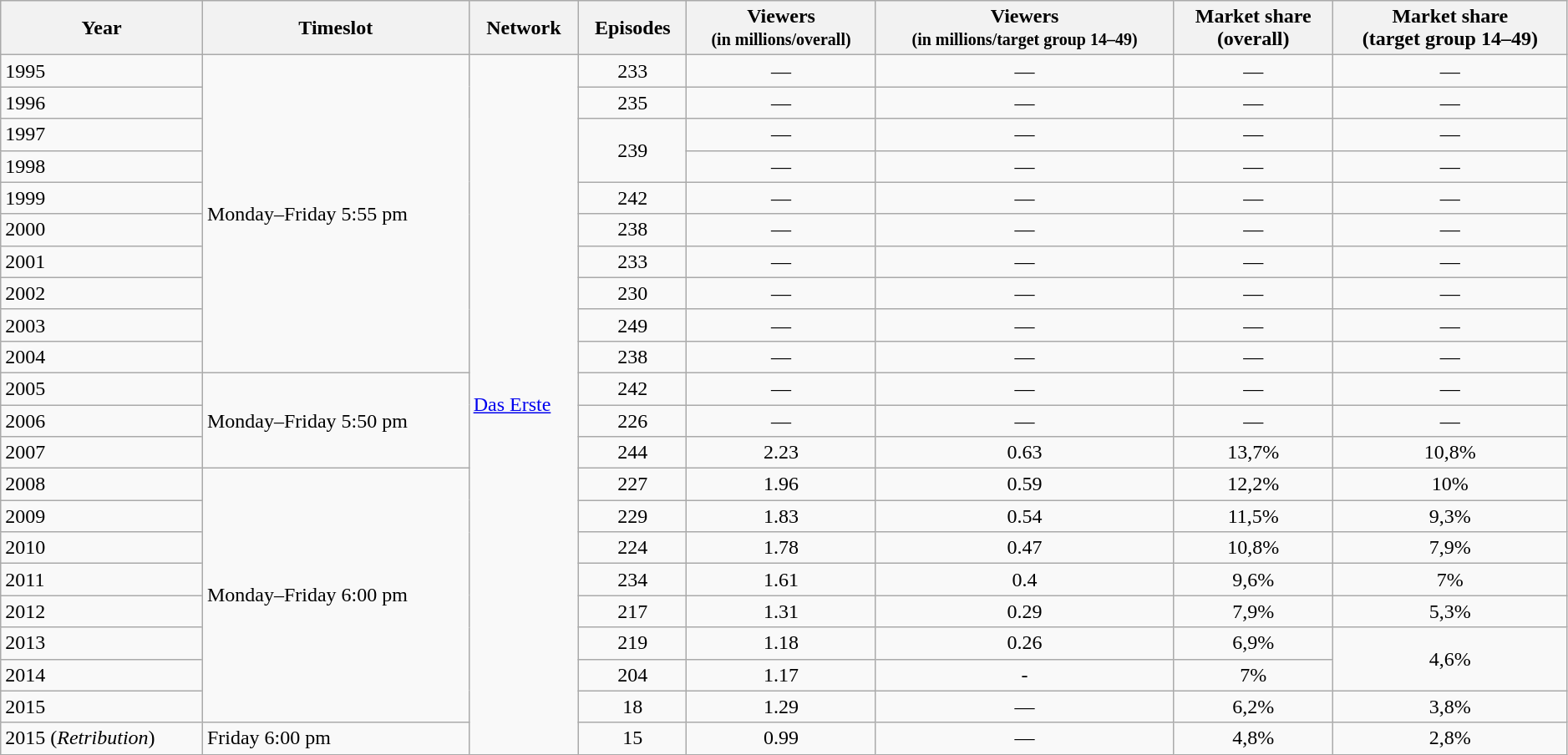<table class="wikitable sortable" width=99% |>
<tr>
<th>Year</th>
<th class="unsortable">Timeslot</th>
<th class="unsortable">Network</th>
<th>Episodes</th>
<th>Viewers<br><small>(in millions/overall)</small></th>
<th>Viewers<br><small>(in millions/target group 14–49)</small></th>
<th>Market share<br>(overall)</th>
<th>Market share<br>(target group 14–49)</th>
</tr>
<tr>
<td>1995</td>
<td rowspan="10">Monday–Friday 5:55 pm</td>
<td rowspan="22"><a href='#'>Das Erste</a></td>
<td style="text-align:center">233</td>
<td style="text-align:center">—</td>
<td style="text-align:center">—</td>
<td style="text-align:center">—</td>
<td style="text-align:center">—</td>
</tr>
<tr>
<td>1996</td>
<td style="text-align:center">235</td>
<td style="text-align:center">—</td>
<td style="text-align:center">—</td>
<td style="text-align:center">—</td>
<td style="text-align:center">—</td>
</tr>
<tr>
<td>1997</td>
<td rowspan="2" style="text-align:center">239</td>
<td style="text-align:center">—</td>
<td style="text-align:center">—</td>
<td style="text-align:center">—</td>
<td style="text-align:center">—</td>
</tr>
<tr>
<td>1998</td>
<td style="text-align:center">—</td>
<td style="text-align:center">—</td>
<td style="text-align:center">—</td>
<td style="text-align:center">—</td>
</tr>
<tr>
<td>1999</td>
<td style="text-align:center">242</td>
<td style="text-align:center">—</td>
<td style="text-align:center">—</td>
<td style="text-align:center">—</td>
<td style="text-align:center">—</td>
</tr>
<tr>
<td>2000</td>
<td style="text-align:center">238</td>
<td style="text-align:center">—</td>
<td style="text-align:center">—</td>
<td style="text-align:center">—</td>
<td style="text-align:center">—</td>
</tr>
<tr>
<td>2001</td>
<td style="text-align:center">233</td>
<td style="text-align:center">—</td>
<td style="text-align:center">—</td>
<td style="text-align:center">—</td>
<td style="text-align:center">—</td>
</tr>
<tr>
<td>2002</td>
<td style="text-align:center">230</td>
<td style="text-align:center">—</td>
<td style="text-align:center">—</td>
<td style="text-align:center">—</td>
<td style="text-align:center">—</td>
</tr>
<tr>
<td>2003</td>
<td style="text-align:center">249</td>
<td style="text-align:center">—</td>
<td style="text-align:center">—</td>
<td style="text-align:center">—</td>
<td style="text-align:center">—</td>
</tr>
<tr>
<td>2004</td>
<td style="text-align:center">238</td>
<td style="text-align:center">—</td>
<td style="text-align:center">—</td>
<td style="text-align:center">—</td>
<td style="text-align:center">—</td>
</tr>
<tr>
<td>2005</td>
<td rowspan="3">Monday–Friday 5:50 pm</td>
<td style="text-align:center">242</td>
<td style="text-align:center">—</td>
<td style="text-align:center">—</td>
<td style="text-align:center">—</td>
<td style="text-align:center">—</td>
</tr>
<tr>
<td>2006</td>
<td style="text-align:center">226</td>
<td style="text-align:center">—</td>
<td style="text-align:center">—</td>
<td style="text-align:center">—</td>
<td style="text-align:center">—</td>
</tr>
<tr>
<td>2007</td>
<td style="text-align:center">244</td>
<td style="text-align:center">2.23</td>
<td style="text-align:center">0.63</td>
<td style="text-align:center">13,7%</td>
<td style="text-align:center">10,8%</td>
</tr>
<tr>
<td>2008</td>
<td rowspan="8">Monday–Friday 6:00 pm</td>
<td style="text-align:center">227</td>
<td style="text-align:center">1.96</td>
<td style="text-align:center">0.59</td>
<td style="text-align:center">12,2%</td>
<td style="text-align:center">10%</td>
</tr>
<tr>
<td>2009</td>
<td style="text-align:center">229</td>
<td style="text-align:center">1.83</td>
<td style="text-align:center">0.54</td>
<td style="text-align:center">11,5%</td>
<td style="text-align:center">9,3%</td>
</tr>
<tr>
<td>2010</td>
<td style="text-align:center">224</td>
<td style="text-align:center">1.78</td>
<td style="text-align:center">0.47</td>
<td style="text-align:center">10,8%</td>
<td style="text-align:center">7,9%</td>
</tr>
<tr>
<td>2011</td>
<td style="text-align:center">234</td>
<td style="text-align:center">1.61</td>
<td style="text-align:center">0.4</td>
<td style="text-align:center">9,6%</td>
<td style="text-align:center">7%</td>
</tr>
<tr>
<td>2012</td>
<td style="text-align:center">217</td>
<td style="text-align:center">1.31</td>
<td style="text-align:center">0.29</td>
<td style="text-align:center">7,9%</td>
<td style="text-align:center">5,3%</td>
</tr>
<tr>
<td>2013</td>
<td style="text-align:center">219</td>
<td style="text-align:center">1.18</td>
<td style="text-align:center">0.26</td>
<td style="text-align:center">6,9%</td>
<td rowspan="2" style="text-align:center">4,6%</td>
</tr>
<tr>
<td>2014</td>
<td style="text-align:center">204</td>
<td style="text-align:center">1.17</td>
<td style="text-align:center">-</td>
<td style="text-align:center">7%</td>
</tr>
<tr>
<td>2015</td>
<td style="text-align:center">18</td>
<td style="text-align:center">1.29</td>
<td style="text-align:center">—</td>
<td style="text-align:center">6,2%</td>
<td style="text-align:center">3,8%</td>
</tr>
<tr>
<td>2015 (<em>Retribution</em>)</td>
<td>Friday 6:00 pm</td>
<td style="text-align:center">15</td>
<td style="text-align:center">0.99</td>
<td style="text-align:center">—</td>
<td style="text-align:center">4,8%</td>
<td style="text-align:center">2,8%</td>
</tr>
</table>
